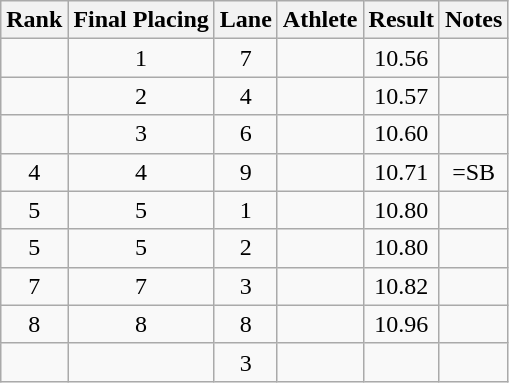<table class="wikitable sortable" style="text-align:center">
<tr>
<th>Rank</th>
<th>Final Placing</th>
<th>Lane</th>
<th>Athlete</th>
<th>Result</th>
<th>Notes</th>
</tr>
<tr>
<td></td>
<td>1</td>
<td>7</td>
<td align=left></td>
<td>10.56</td>
<td></td>
</tr>
<tr>
<td></td>
<td>2</td>
<td>4</td>
<td align=left></td>
<td>10.57</td>
<td></td>
</tr>
<tr>
<td></td>
<td>3</td>
<td>6</td>
<td align=left></td>
<td>10.60</td>
<td></td>
</tr>
<tr>
<td>4</td>
<td>4</td>
<td>9</td>
<td align=left></td>
<td>10.71</td>
<td>=SB</td>
</tr>
<tr>
<td>5</td>
<td>5</td>
<td>1</td>
<td align=left></td>
<td>10.80</td>
<td></td>
</tr>
<tr>
<td>5</td>
<td>5</td>
<td>2</td>
<td align=left></td>
<td>10.80</td>
<td></td>
</tr>
<tr>
<td>7</td>
<td>7</td>
<td>3</td>
<td align=left></td>
<td>10.82</td>
<td></td>
</tr>
<tr>
<td>8</td>
<td>8</td>
<td>8</td>
<td align=left></td>
<td>10.96</td>
<td></td>
</tr>
<tr>
<td></td>
<td></td>
<td>3</td>
<td align=left></td>
<td></td>
<td></td>
</tr>
</table>
